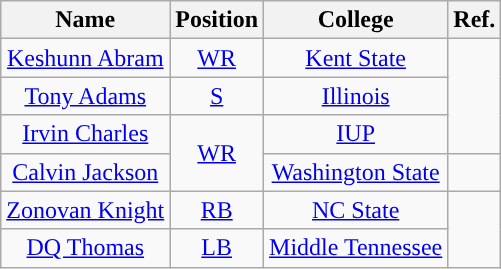<table class="wikitable" style="text-align:center">
<tr>
<th>Name</th>
<th>Position</th>
<th>College</th>
<th>Ref.</th>
</tr>
<tr>
<td><a href='#'>Keshunn Abram</a></td>
<td><a href='#'>WR</a></td>
<td><a href='#'>Kent State</a></td>
<td rowspan = 3></td>
</tr>
<tr>
<td><a href='#'>Tony Adams</a></td>
<td><a href='#'>S</a></td>
<td><a href='#'>Illinois</a></td>
</tr>
<tr>
<td><a href='#'>Irvin Charles</a></td>
<td rowspan = 2><a href='#'>WR</a></td>
<td><a href='#'>IUP</a></td>
</tr>
<tr>
<td><a href='#'>Calvin Jackson</a></td>
<td><a href='#'>Washington State</a></td>
<td></td>
</tr>
<tr>
<td><a href='#'>Zonovan Knight</a></td>
<td><a href='#'>RB</a></td>
<td><a href='#'>NC State</a></td>
<td rowspan = 2></td>
</tr>
<tr>
<td><a href='#'>DQ Thomas</a></td>
<td><a href='#'>LB</a></td>
<td><a href='#'>Middle Tennessee</a></td>
</tr>
</table>
